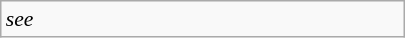<table class="wikitable floatright" style="font-size: 0.9em; width: 270px">
<tr>
<td><em>see </em></td>
</tr>
</table>
